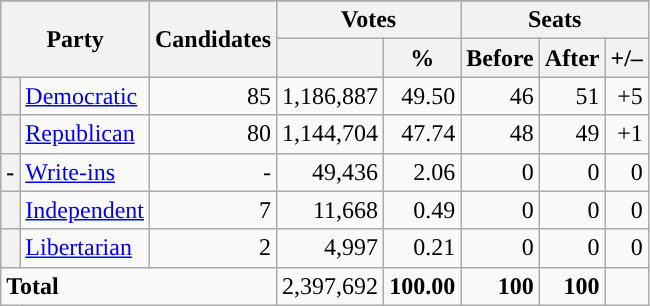<table class="wikitable" style=text-align:right>
<tr>
</tr>
<tr>
<th rowspan="2" colspan="2">Party</th>
<th rowspan="2">Candidates</th>
<th colspan="2">Votes</th>
<th colspan="3">Seats</th>
</tr>
<tr>
<th></th>
<th>%</th>
<th>Before</th>
<th>After</th>
<th>+/–</th>
</tr>
<tr>
<th style="background-color:"></th>
<td align="left"><a href='#'>Democratic</a></td>
<td>85</td>
<td>1,186,887</td>
<td>49.50</td>
<td>46</td>
<td>51</td>
<td>+5</td>
</tr>
<tr>
<th style="background-color:"></th>
<td align="left"><a href='#'>Republican</a></td>
<td>80</td>
<td>1,144,704</td>
<td>47.74</td>
<td>48</td>
<td>49</td>
<td>+1</td>
</tr>
<tr>
<th>-</th>
<td align="left"><a href='#'>Write-ins</a></td>
<td>-</td>
<td>49,436</td>
<td>2.06</td>
<td>0</td>
<td>0</td>
<td>0</td>
</tr>
<tr>
<th style="background-color:"></th>
<td align="left"><a href='#'>Independent</a></td>
<td>7</td>
<td>11,668</td>
<td>0.49</td>
<td>0</td>
<td>0</td>
<td>0</td>
</tr>
<tr>
<th style="background-color:"></th>
<td align="left"><a href='#'>Libertarian</a></td>
<td>2</td>
<td>4,997</td>
<td>0.21</td>
<td>0</td>
<td>0</td>
<td>0</td>
</tr>
<tr>
<td colspan="3" align="left"><strong>Total</strong></td>
<td>2,397,692</td>
<td><strong>100.00</strong></td>
<td><strong>100</strong></td>
<td><strong>100</strong></td>
<td></td>
</tr>
</table>
